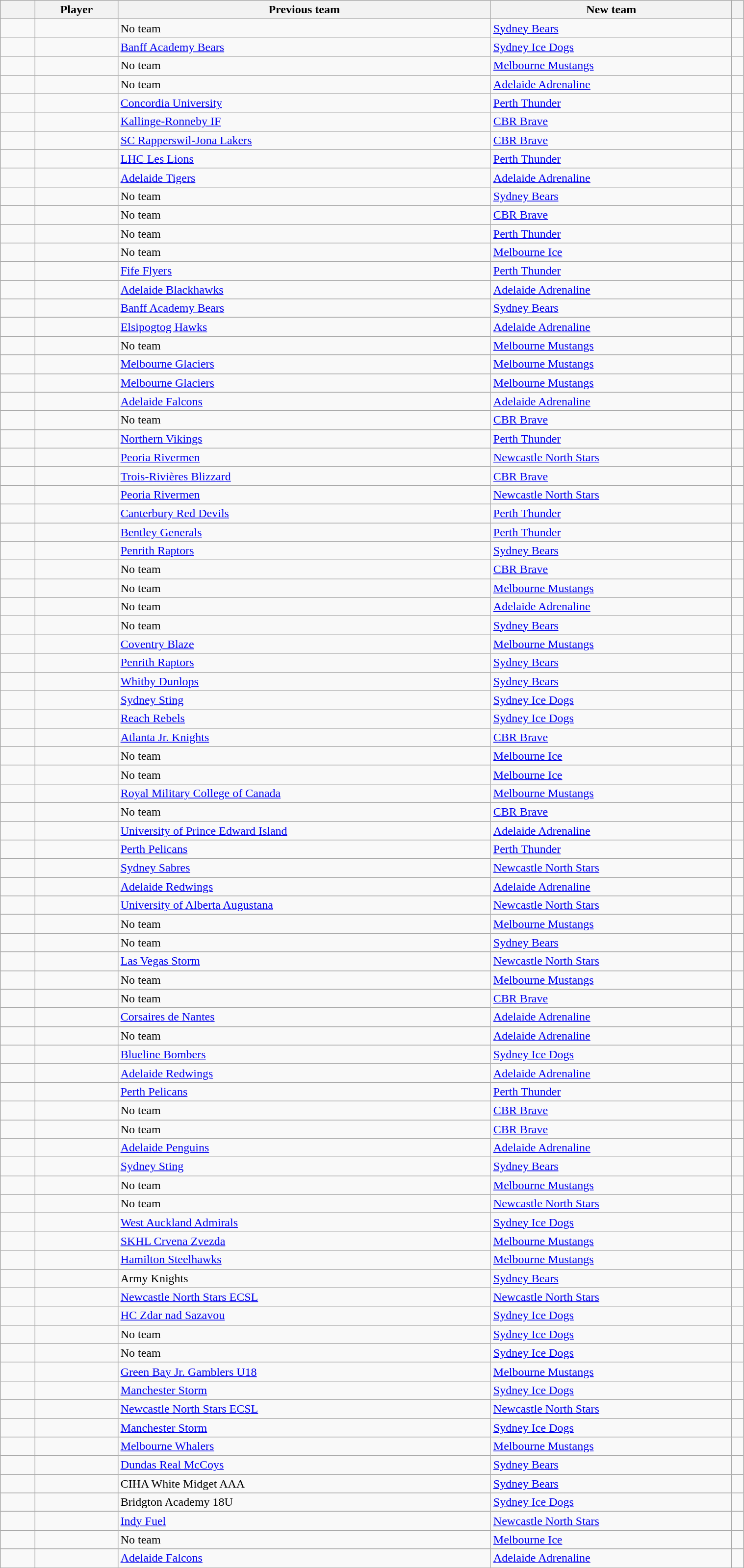<table class="sortable wikitable" width=80% font-size=90%>
<tr>
<th width=40></th>
<th>Player</th>
<th>Previous team</th>
<th>New team</th>
<th class="unsortable"></th>
</tr>
<tr>
<td align="center"></td>
<td></td>
<td>No team</td>
<td><a href='#'>Sydney Bears</a></td>
<td></td>
</tr>
<tr>
<td align="center"></td>
<td></td>
<td><a href='#'>Banff Academy Bears</a></td>
<td><a href='#'>Sydney Ice Dogs</a></td>
<td></td>
</tr>
<tr>
<td align="center"></td>
<td></td>
<td>No team</td>
<td><a href='#'>Melbourne Mustangs</a></td>
<td></td>
</tr>
<tr>
<td align="center"></td>
<td></td>
<td>No team</td>
<td><a href='#'>Adelaide Adrenaline</a></td>
<td></td>
</tr>
<tr>
<td align="center"></td>
<td></td>
<td><a href='#'>Concordia University</a></td>
<td><a href='#'>Perth Thunder</a></td>
<td></td>
</tr>
<tr>
<td align="center"></td>
<td></td>
<td><a href='#'>Kallinge-Ronneby IF</a></td>
<td><a href='#'>CBR Brave</a></td>
<td></td>
</tr>
<tr>
<td align="center"></td>
<td></td>
<td><a href='#'>SC Rapperswil-Jona Lakers</a></td>
<td><a href='#'>CBR Brave</a></td>
<td></td>
</tr>
<tr>
<td align="center"></td>
<td></td>
<td><a href='#'>LHC Les Lions</a></td>
<td><a href='#'>Perth Thunder</a></td>
<td></td>
</tr>
<tr>
<td align="center"></td>
<td></td>
<td><a href='#'>Adelaide Tigers</a></td>
<td><a href='#'>Adelaide Adrenaline</a></td>
<td></td>
</tr>
<tr>
<td align="center"></td>
<td></td>
<td>No team</td>
<td><a href='#'>Sydney Bears</a></td>
<td></td>
</tr>
<tr>
<td align="center"></td>
<td></td>
<td>No team</td>
<td><a href='#'>CBR Brave</a></td>
<td></td>
</tr>
<tr>
<td align="center"></td>
<td></td>
<td>No team</td>
<td><a href='#'>Perth Thunder</a></td>
<td></td>
</tr>
<tr>
<td align="center"></td>
<td></td>
<td>No team</td>
<td><a href='#'>Melbourne Ice</a></td>
<td></td>
</tr>
<tr>
<td align="center"></td>
<td></td>
<td><a href='#'>Fife Flyers</a></td>
<td><a href='#'>Perth Thunder</a></td>
<td></td>
</tr>
<tr>
<td align="center"></td>
<td></td>
<td><a href='#'>Adelaide Blackhawks</a></td>
<td><a href='#'>Adelaide Adrenaline</a></td>
<td></td>
</tr>
<tr>
<td align="center"></td>
<td></td>
<td><a href='#'>Banff Academy Bears</a></td>
<td><a href='#'>Sydney Bears</a></td>
<td></td>
</tr>
<tr>
<td align="center"></td>
<td></td>
<td><a href='#'>Elsipogtog Hawks</a></td>
<td><a href='#'>Adelaide Adrenaline</a></td>
<td></td>
</tr>
<tr>
<td align="center"></td>
<td></td>
<td>No team</td>
<td><a href='#'>Melbourne Mustangs</a></td>
<td></td>
</tr>
<tr>
<td align="center"></td>
<td></td>
<td><a href='#'>Melbourne Glaciers</a></td>
<td><a href='#'>Melbourne Mustangs</a></td>
<td></td>
</tr>
<tr>
<td align="center"></td>
<td></td>
<td><a href='#'>Melbourne Glaciers</a></td>
<td><a href='#'>Melbourne Mustangs</a></td>
<td></td>
</tr>
<tr>
<td align="center"></td>
<td></td>
<td><a href='#'>Adelaide Falcons</a></td>
<td><a href='#'>Adelaide Adrenaline</a></td>
<td></td>
</tr>
<tr>
<td align="center"></td>
<td></td>
<td>No team</td>
<td><a href='#'>CBR Brave</a></td>
<td></td>
</tr>
<tr>
<td align="center"></td>
<td></td>
<td><a href='#'>Northern Vikings</a></td>
<td><a href='#'>Perth Thunder</a></td>
<td></td>
</tr>
<tr>
<td align="center"></td>
<td></td>
<td><a href='#'>Peoria Rivermen</a></td>
<td><a href='#'>Newcastle North Stars</a></td>
<td></td>
</tr>
<tr>
<td align="center"></td>
<td></td>
<td><a href='#'>Trois-Rivières Blizzard</a></td>
<td><a href='#'>CBR Brave</a></td>
<td></td>
</tr>
<tr>
<td align="center"></td>
<td></td>
<td><a href='#'>Peoria Rivermen</a></td>
<td><a href='#'>Newcastle North Stars</a></td>
<td></td>
</tr>
<tr>
<td align="center"></td>
<td></td>
<td><a href='#'>Canterbury Red Devils</a></td>
<td><a href='#'>Perth Thunder</a></td>
<td></td>
</tr>
<tr>
<td align="center"></td>
<td></td>
<td><a href='#'>Bentley Generals</a></td>
<td><a href='#'>Perth Thunder</a></td>
<td></td>
</tr>
<tr>
<td align="center"></td>
<td></td>
<td><a href='#'>Penrith Raptors</a></td>
<td><a href='#'>Sydney Bears</a></td>
<td></td>
</tr>
<tr>
<td align="center"></td>
<td></td>
<td>No team</td>
<td><a href='#'>CBR Brave</a></td>
<td></td>
</tr>
<tr>
<td align="center"></td>
<td></td>
<td>No team</td>
<td><a href='#'>Melbourne Mustangs</a></td>
<td></td>
</tr>
<tr>
<td align="center"></td>
<td></td>
<td>No team</td>
<td><a href='#'>Adelaide Adrenaline</a></td>
<td></td>
</tr>
<tr>
<td align="center"></td>
<td></td>
<td>No team</td>
<td><a href='#'>Sydney Bears</a></td>
<td></td>
</tr>
<tr>
<td align="center"></td>
<td></td>
<td><a href='#'>Coventry Blaze</a></td>
<td><a href='#'>Melbourne Mustangs</a></td>
<td></td>
</tr>
<tr>
<td align="center"></td>
<td></td>
<td><a href='#'>Penrith Raptors</a></td>
<td><a href='#'>Sydney Bears</a></td>
<td></td>
</tr>
<tr>
<td align="center"></td>
<td></td>
<td><a href='#'>Whitby Dunlops</a></td>
<td><a href='#'>Sydney Bears</a></td>
<td></td>
</tr>
<tr>
<td align="center"></td>
<td></td>
<td><a href='#'>Sydney Sting</a></td>
<td><a href='#'>Sydney Ice Dogs</a></td>
<td></td>
</tr>
<tr>
<td align="center"></td>
<td></td>
<td><a href='#'>Reach Rebels</a></td>
<td><a href='#'>Sydney Ice Dogs</a></td>
<td></td>
</tr>
<tr>
<td align="center"></td>
<td></td>
<td><a href='#'>Atlanta Jr. Knights</a></td>
<td><a href='#'>CBR Brave</a></td>
<td></td>
</tr>
<tr>
<td align="center"></td>
<td></td>
<td>No team</td>
<td><a href='#'>Melbourne Ice</a></td>
<td></td>
</tr>
<tr>
<td align="center"></td>
<td></td>
<td>No team</td>
<td><a href='#'>Melbourne Ice</a></td>
<td></td>
</tr>
<tr>
<td align="center"></td>
<td></td>
<td><a href='#'>Royal Military College of Canada</a></td>
<td><a href='#'>Melbourne Mustangs</a></td>
<td></td>
</tr>
<tr>
<td align="center"></td>
<td></td>
<td>No team</td>
<td><a href='#'>CBR Brave</a></td>
<td></td>
</tr>
<tr>
<td align="center"></td>
<td></td>
<td><a href='#'>University of Prince Edward Island</a></td>
<td><a href='#'>Adelaide Adrenaline</a></td>
<td></td>
</tr>
<tr>
<td align="center"></td>
<td></td>
<td><a href='#'>Perth Pelicans</a></td>
<td><a href='#'>Perth Thunder</a></td>
<td></td>
</tr>
<tr>
<td align="center"></td>
<td></td>
<td><a href='#'>Sydney Sabres</a></td>
<td><a href='#'>Newcastle North Stars</a></td>
<td></td>
</tr>
<tr>
<td align="center"></td>
<td></td>
<td><a href='#'>Adelaide Redwings</a></td>
<td><a href='#'>Adelaide Adrenaline</a></td>
<td></td>
</tr>
<tr>
<td align="center"></td>
<td></td>
<td><a href='#'>University of Alberta Augustana</a></td>
<td><a href='#'>Newcastle North Stars</a></td>
<td></td>
</tr>
<tr>
<td align="center"></td>
<td></td>
<td>No team</td>
<td><a href='#'>Melbourne Mustangs</a></td>
<td></td>
</tr>
<tr>
<td align="center"></td>
<td></td>
<td>No team</td>
<td><a href='#'>Sydney Bears</a></td>
<td></td>
</tr>
<tr>
<td align="center"></td>
<td></td>
<td><a href='#'>Las Vegas Storm</a></td>
<td><a href='#'>Newcastle North Stars</a></td>
<td></td>
</tr>
<tr>
<td align="center"></td>
<td></td>
<td>No team</td>
<td><a href='#'>Melbourne Mustangs</a></td>
<td></td>
</tr>
<tr>
<td align="center"></td>
<td></td>
<td>No team</td>
<td><a href='#'>CBR Brave</a></td>
<td></td>
</tr>
<tr>
<td align="center"></td>
<td></td>
<td><a href='#'>Corsaires de Nantes</a></td>
<td><a href='#'>Adelaide Adrenaline</a></td>
<td></td>
</tr>
<tr>
<td align="center"></td>
<td></td>
<td>No team</td>
<td><a href='#'>Adelaide Adrenaline</a></td>
<td></td>
</tr>
<tr>
<td align="center"></td>
<td></td>
<td><a href='#'>Blueline Bombers</a></td>
<td><a href='#'>Sydney Ice Dogs</a></td>
<td></td>
</tr>
<tr>
<td align="center"></td>
<td></td>
<td><a href='#'>Adelaide Redwings</a></td>
<td><a href='#'>Adelaide Adrenaline</a></td>
<td></td>
</tr>
<tr>
<td align="center"></td>
<td></td>
<td><a href='#'>Perth Pelicans</a></td>
<td><a href='#'>Perth Thunder</a></td>
<td></td>
</tr>
<tr>
<td align="center"></td>
<td></td>
<td>No team</td>
<td><a href='#'>CBR Brave</a></td>
<td></td>
</tr>
<tr>
<td align="center"></td>
<td></td>
<td>No team</td>
<td><a href='#'>CBR Brave</a></td>
<td></td>
</tr>
<tr>
<td align="center"></td>
<td></td>
<td><a href='#'>Adelaide Penguins</a></td>
<td><a href='#'>Adelaide Adrenaline</a></td>
<td></td>
</tr>
<tr>
<td align="center"></td>
<td></td>
<td><a href='#'>Sydney Sting</a></td>
<td><a href='#'>Sydney Bears</a></td>
<td></td>
</tr>
<tr>
<td align="center"></td>
<td></td>
<td>No team</td>
<td><a href='#'>Melbourne Mustangs</a></td>
<td></td>
</tr>
<tr>
<td align="center"></td>
<td></td>
<td>No team</td>
<td><a href='#'>Newcastle North Stars</a></td>
<td></td>
</tr>
<tr>
<td align="center"></td>
<td></td>
<td><a href='#'>West Auckland Admirals</a></td>
<td><a href='#'>Sydney Ice Dogs</a></td>
<td></td>
</tr>
<tr>
<td align="center"></td>
<td></td>
<td><a href='#'>SKHL Crvena Zvezda</a></td>
<td><a href='#'>Melbourne Mustangs</a></td>
<td></td>
</tr>
<tr>
<td align="center"></td>
<td></td>
<td><a href='#'>Hamilton Steelhawks</a></td>
<td><a href='#'>Melbourne Mustangs</a></td>
<td></td>
</tr>
<tr>
<td align="center"></td>
<td></td>
<td>Army Knights</td>
<td><a href='#'>Sydney Bears</a></td>
<td></td>
</tr>
<tr>
<td align="center"></td>
<td></td>
<td><a href='#'>Newcastle North Stars ECSL</a></td>
<td><a href='#'>Newcastle North Stars</a></td>
<td></td>
</tr>
<tr>
<td align="center"></td>
<td></td>
<td><a href='#'>HC Zdar nad Sazavou</a></td>
<td><a href='#'>Sydney Ice Dogs</a></td>
<td></td>
</tr>
<tr>
<td align="center"></td>
<td></td>
<td>No team</td>
<td><a href='#'>Sydney Ice Dogs</a></td>
<td></td>
</tr>
<tr>
<td align="center"></td>
<td></td>
<td>No team</td>
<td><a href='#'>Sydney Ice Dogs</a></td>
<td></td>
</tr>
<tr>
<td align="center"></td>
<td></td>
<td><a href='#'>Green Bay Jr. Gamblers U18</a></td>
<td><a href='#'>Melbourne Mustangs</a></td>
<td></td>
</tr>
<tr>
<td align="center"></td>
<td></td>
<td><a href='#'>Manchester Storm</a></td>
<td><a href='#'>Sydney Ice Dogs</a></td>
<td></td>
</tr>
<tr>
<td align="center"></td>
<td></td>
<td><a href='#'>Newcastle North Stars ECSL</a></td>
<td><a href='#'>Newcastle North Stars</a></td>
<td></td>
</tr>
<tr>
<td align="center"></td>
<td></td>
<td><a href='#'>Manchester Storm</a></td>
<td><a href='#'>Sydney Ice Dogs</a></td>
<td></td>
</tr>
<tr>
<td align="center"></td>
<td></td>
<td><a href='#'>Melbourne Whalers</a></td>
<td><a href='#'>Melbourne Mustangs</a></td>
<td></td>
</tr>
<tr>
<td align="center"></td>
<td></td>
<td><a href='#'>Dundas Real McCoys</a></td>
<td><a href='#'>Sydney Bears</a></td>
<td></td>
</tr>
<tr>
<td align="center"></td>
<td></td>
<td>CIHA White Midget AAA</td>
<td><a href='#'>Sydney Bears</a></td>
<td></td>
</tr>
<tr>
<td align="center"></td>
<td></td>
<td>Bridgton Academy 18U</td>
<td><a href='#'>Sydney Ice Dogs</a></td>
<td></td>
</tr>
<tr>
<td align="center"></td>
<td></td>
<td><a href='#'>Indy Fuel</a></td>
<td><a href='#'>Newcastle North Stars</a></td>
<td></td>
</tr>
<tr>
<td align="center"></td>
<td></td>
<td>No team</td>
<td><a href='#'>Melbourne Ice</a></td>
<td></td>
</tr>
<tr>
<td align="center"></td>
<td></td>
<td><a href='#'>Adelaide Falcons</a></td>
<td><a href='#'>Adelaide Adrenaline</a></td>
<td></td>
</tr>
</table>
